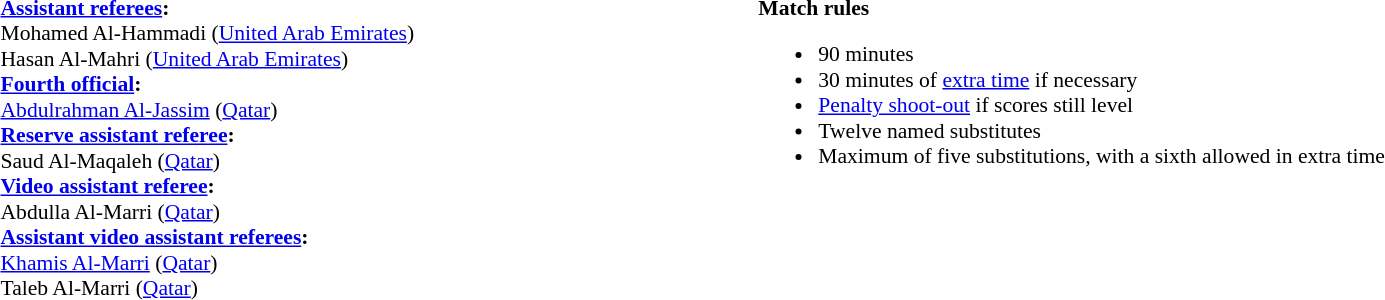<table width=100% style="font-size:90%">
<tr>
<td><br><strong><a href='#'>Assistant referees</a>:</strong>
<br>Mohamed Al-Hammadi (<a href='#'>United Arab Emirates</a>)
<br>Hasan Al-Mahri (<a href='#'>United Arab Emirates</a>)
<br><strong><a href='#'>Fourth official</a>:</strong>
<br><a href='#'>Abdulrahman Al-Jassim</a> (<a href='#'>Qatar</a>)
<br><strong><a href='#'>Reserve assistant referee</a>:</strong>
<br>Saud Al-Maqaleh (<a href='#'>Qatar</a>)
<br><strong><a href='#'>Video assistant referee</a>:</strong>
<br>Abdulla Al-Marri (<a href='#'>Qatar</a>)
<br><strong><a href='#'>Assistant video assistant referees</a>:</strong>
<br><a href='#'>Khamis Al-Marri</a> (<a href='#'>Qatar</a>)
<br>Taleb Al-Marri (<a href='#'>Qatar</a>)</td>
<td style="width:60%; vertical-align:top;"><br><strong>Match rules</strong><ul><li>90 minutes</li><li>30 minutes of <a href='#'>extra time</a> if necessary</li><li><a href='#'>Penalty shoot-out</a> if scores still level</li><li>Twelve named substitutes</li><li>Maximum of five substitutions, with a sixth allowed in extra time</li></ul></td>
</tr>
</table>
